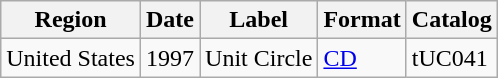<table class="wikitable">
<tr>
<th>Region</th>
<th>Date</th>
<th>Label</th>
<th>Format</th>
<th>Catalog</th>
</tr>
<tr>
<td>United States</td>
<td>1997</td>
<td>Unit Circle</td>
<td><a href='#'>CD</a></td>
<td>tUC041</td>
</tr>
</table>
